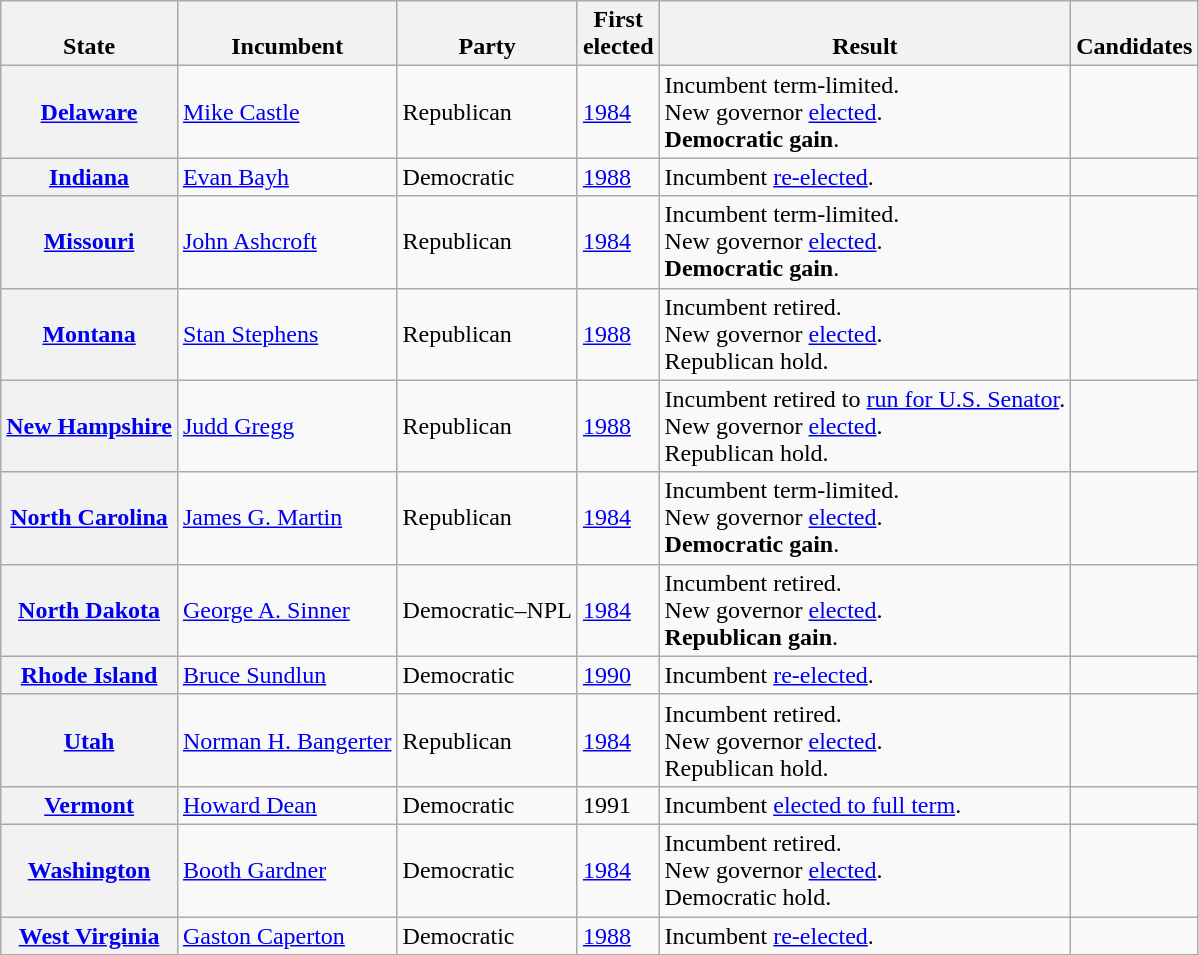<table class="wikitable sortable">
<tr valign=bottom>
<th>State</th>
<th>Incumbent</th>
<th>Party</th>
<th>First<br>elected</th>
<th>Result</th>
<th>Candidates</th>
</tr>
<tr>
<th><a href='#'>Delaware</a></th>
<td><a href='#'>Mike Castle</a></td>
<td>Republican</td>
<td><a href='#'>1984</a></td>
<td>Incumbent term-limited.<br>New governor <a href='#'>elected</a>.<br><strong>Democratic gain</strong>.</td>
<td nowrap></td>
</tr>
<tr>
<th><a href='#'>Indiana</a></th>
<td><a href='#'>Evan Bayh</a></td>
<td>Democratic</td>
<td><a href='#'>1988</a></td>
<td>Incumbent <a href='#'>re-elected</a>.</td>
<td nowrap></td>
</tr>
<tr>
<th><a href='#'>Missouri</a></th>
<td><a href='#'>John Ashcroft</a></td>
<td>Republican</td>
<td><a href='#'>1984</a></td>
<td>Incumbent term-limited.<br>New governor <a href='#'>elected</a>.<br><strong>Democratic gain</strong>.</td>
<td nowrap></td>
</tr>
<tr>
<th><a href='#'>Montana</a></th>
<td><a href='#'>Stan Stephens</a></td>
<td>Republican</td>
<td><a href='#'>1988</a></td>
<td>Incumbent retired.<br>New governor <a href='#'>elected</a>.<br>Republican hold.</td>
<td nowrap></td>
</tr>
<tr>
<th><a href='#'>New Hampshire</a></th>
<td><a href='#'>Judd Gregg</a></td>
<td>Republican</td>
<td><a href='#'>1988</a></td>
<td>Incumbent retired to <a href='#'>run for U.S. Senator</a>.<br>New governor <a href='#'>elected</a>.<br>Republican hold.</td>
<td nowrap></td>
</tr>
<tr>
<th><a href='#'>North Carolina</a></th>
<td><a href='#'>James G. Martin</a></td>
<td>Republican</td>
<td><a href='#'>1984</a></td>
<td>Incumbent term-limited.<br>New governor <a href='#'>elected</a>.<br><strong>Democratic gain</strong>.</td>
<td nowrap></td>
</tr>
<tr>
<th><a href='#'>North Dakota</a></th>
<td><a href='#'>George A. Sinner</a></td>
<td>Democratic–NPL</td>
<td><a href='#'>1984</a></td>
<td>Incumbent retired.<br>New governor <a href='#'>elected</a>.<br><strong>Republican gain</strong>.</td>
<td nowrap></td>
</tr>
<tr>
<th><a href='#'>Rhode Island</a></th>
<td><a href='#'>Bruce Sundlun</a></td>
<td>Democratic</td>
<td><a href='#'>1990</a></td>
<td>Incumbent <a href='#'>re-elected</a>.</td>
<td nowrap></td>
</tr>
<tr>
<th><a href='#'>Utah</a></th>
<td><a href='#'>Norman H. Bangerter</a></td>
<td>Republican</td>
<td><a href='#'>1984</a></td>
<td>Incumbent retired.<br>New governor <a href='#'>elected</a>.<br>Republican hold.</td>
<td nowrap></td>
</tr>
<tr>
<th><a href='#'>Vermont</a></th>
<td><a href='#'>Howard Dean</a></td>
<td>Democratic</td>
<td>1991</td>
<td>Incumbent <a href='#'>elected to full term</a>.</td>
<td nowrap></td>
</tr>
<tr>
<th><a href='#'>Washington</a></th>
<td><a href='#'>Booth Gardner</a></td>
<td>Democratic</td>
<td><a href='#'>1984</a></td>
<td>Incumbent retired.<br>New governor <a href='#'>elected</a>.<br>Democratic hold.</td>
<td nowrap></td>
</tr>
<tr>
<th><a href='#'>West Virginia</a></th>
<td><a href='#'>Gaston Caperton</a></td>
<td>Democratic</td>
<td><a href='#'>1988</a></td>
<td>Incumbent <a href='#'>re-elected</a>.</td>
<td nowrap></td>
</tr>
</table>
